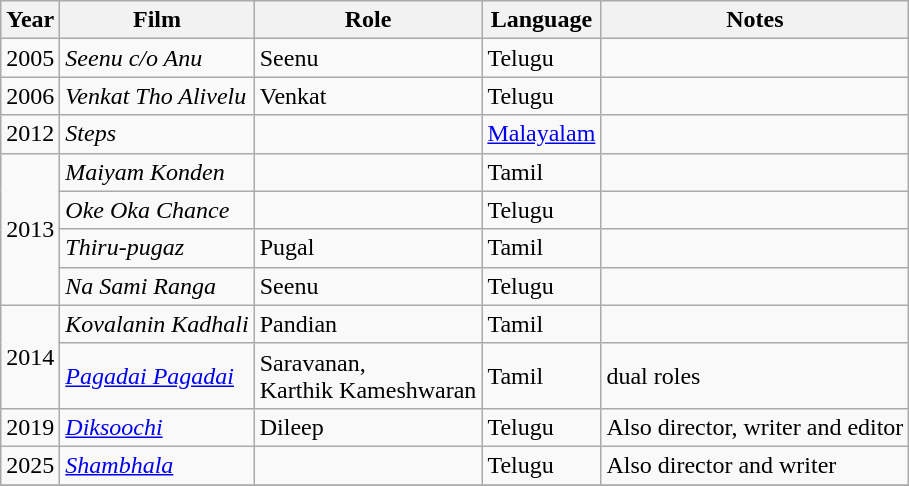<table class="wikitable sortable">
<tr>
<th>Year</th>
<th>Film</th>
<th>Role</th>
<th>Language</th>
<th>Notes</th>
</tr>
<tr>
<td>2005</td>
<td><em>Seenu c/o Anu</em></td>
<td>Seenu</td>
<td>Telugu</td>
<td></td>
</tr>
<tr>
<td>2006</td>
<td><em>Venkat Tho Alivelu</em></td>
<td>Venkat</td>
<td>Telugu</td>
<td></td>
</tr>
<tr>
<td>2012</td>
<td><em>Steps</em></td>
<td></td>
<td><a href='#'>Malayalam</a></td>
<td></td>
</tr>
<tr>
<td rowspan="4">2013</td>
<td><em>Maiyam Konden</em></td>
<td></td>
<td>Tamil</td>
<td></td>
</tr>
<tr>
<td><em>Oke Oka Chance</em></td>
<td></td>
<td>Telugu</td>
<td></td>
</tr>
<tr>
<td><em>Thiru-pugaz</em></td>
<td>Pugal</td>
<td>Tamil</td>
<td></td>
</tr>
<tr>
<td><em>Na Sami Ranga</em></td>
<td>Seenu</td>
<td>Telugu</td>
<td></td>
</tr>
<tr>
<td rowspan="2">2014</td>
<td><em>Kovalanin Kadhali</em></td>
<td>Pandian</td>
<td>Tamil</td>
<td></td>
</tr>
<tr>
<td><em><a href='#'>Pagadai Pagadai</a></em></td>
<td>Saravanan,<br> Karthik Kameshwaran</td>
<td>Tamil</td>
<td>dual roles</td>
</tr>
<tr>
<td>2019</td>
<td><em><a href='#'>Diksoochi</a></em></td>
<td>Dileep</td>
<td>Telugu</td>
<td>Also director, writer and editor</td>
</tr>
<tr>
<td>2025</td>
<td><em><a href='#'>Shambhala</a></em></td>
<td></td>
<td>Telugu</td>
<td>Also director and writer</td>
</tr>
<tr>
</tr>
</table>
